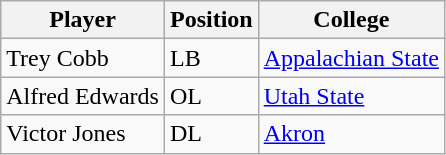<table class="wikitable">
<tr>
<th>Player</th>
<th>Position</th>
<th>College</th>
</tr>
<tr>
<td>Trey Cobb</td>
<td>LB</td>
<td><a href='#'>Appalachian State</a></td>
</tr>
<tr>
<td>Alfred Edwards</td>
<td>OL</td>
<td><a href='#'>Utah State</a></td>
</tr>
<tr>
<td>Victor Jones</td>
<td>DL</td>
<td><a href='#'>Akron</a></td>
</tr>
</table>
